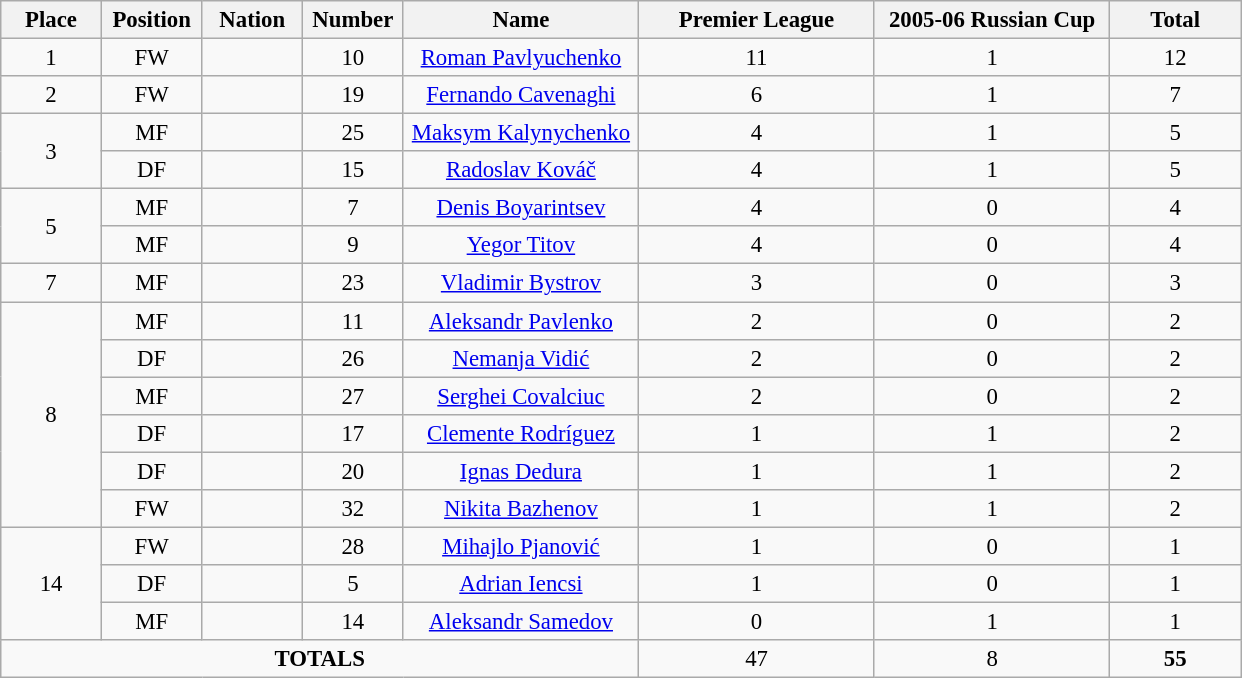<table class="wikitable" style="font-size: 95%; text-align: center;">
<tr>
<th width=60>Place</th>
<th width=60>Position</th>
<th width=60>Nation</th>
<th width=60>Number</th>
<th width=150>Name</th>
<th width=150>Premier League</th>
<th width=150>2005-06 Russian Cup</th>
<th width=80>Total</th>
</tr>
<tr>
<td>1</td>
<td>FW</td>
<td></td>
<td>10</td>
<td><a href='#'>Roman Pavlyuchenko</a></td>
<td>11</td>
<td>1</td>
<td>12</td>
</tr>
<tr>
<td>2</td>
<td>FW</td>
<td></td>
<td>19</td>
<td><a href='#'>Fernando Cavenaghi</a></td>
<td>6</td>
<td>1</td>
<td>7</td>
</tr>
<tr>
<td rowspan="2">3</td>
<td>MF</td>
<td></td>
<td>25</td>
<td><a href='#'>Maksym Kalynychenko</a></td>
<td>4</td>
<td>1</td>
<td>5</td>
</tr>
<tr>
<td>DF</td>
<td></td>
<td>15</td>
<td><a href='#'>Radoslav Kováč</a></td>
<td>4</td>
<td>1</td>
<td>5</td>
</tr>
<tr>
<td rowspan="2">5</td>
<td>MF</td>
<td></td>
<td>7</td>
<td><a href='#'>Denis Boyarintsev</a></td>
<td>4</td>
<td>0</td>
<td>4</td>
</tr>
<tr>
<td>MF</td>
<td></td>
<td>9</td>
<td><a href='#'>Yegor Titov</a></td>
<td>4</td>
<td>0</td>
<td>4</td>
</tr>
<tr>
<td>7</td>
<td>MF</td>
<td></td>
<td>23</td>
<td><a href='#'>Vladimir Bystrov</a></td>
<td>3</td>
<td>0</td>
<td>3</td>
</tr>
<tr>
<td rowspan="6">8</td>
<td>MF</td>
<td></td>
<td>11</td>
<td><a href='#'>Aleksandr Pavlenko</a></td>
<td>2</td>
<td>0</td>
<td>2</td>
</tr>
<tr>
<td>DF</td>
<td></td>
<td>26</td>
<td><a href='#'>Nemanja Vidić</a></td>
<td>2</td>
<td>0</td>
<td>2</td>
</tr>
<tr>
<td>MF</td>
<td></td>
<td>27</td>
<td><a href='#'>Serghei Covalciuc</a></td>
<td>2</td>
<td>0</td>
<td>2</td>
</tr>
<tr>
<td>DF</td>
<td></td>
<td>17</td>
<td><a href='#'>Clemente Rodríguez</a></td>
<td>1</td>
<td>1</td>
<td>2</td>
</tr>
<tr>
<td>DF</td>
<td></td>
<td>20</td>
<td><a href='#'>Ignas Dedura</a></td>
<td>1</td>
<td>1</td>
<td>2</td>
</tr>
<tr>
<td>FW</td>
<td></td>
<td>32</td>
<td><a href='#'>Nikita Bazhenov</a></td>
<td>1</td>
<td>1</td>
<td>2</td>
</tr>
<tr>
<td rowspan="3">14</td>
<td>FW</td>
<td></td>
<td>28</td>
<td><a href='#'>Mihajlo Pjanović</a></td>
<td>1</td>
<td>0</td>
<td>1</td>
</tr>
<tr>
<td>DF</td>
<td></td>
<td>5</td>
<td><a href='#'>Adrian Iencsi</a></td>
<td>1</td>
<td>0</td>
<td>1</td>
</tr>
<tr>
<td>MF</td>
<td></td>
<td>14</td>
<td><a href='#'>Aleksandr Samedov</a></td>
<td>0</td>
<td>1</td>
<td>1</td>
</tr>
<tr>
<td colspan="5"><strong>TOTALS</strong></td>
<td>47</td>
<td>8</td>
<td><strong>55</strong></td>
</tr>
</table>
